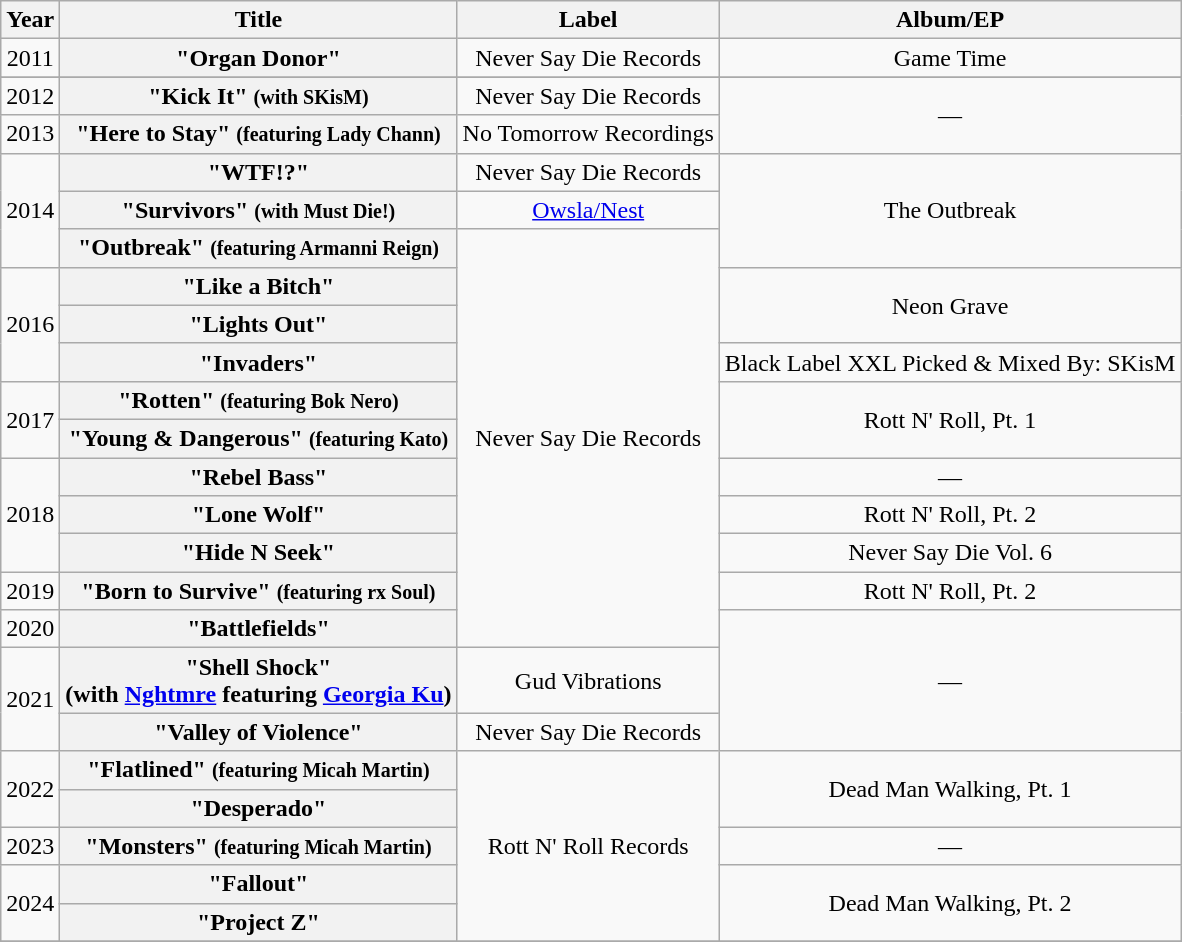<table class="wikitable plainrowheaders" style="text-align:center;">
<tr>
<th scope="col">Year</th>
<th scope="col">Title</th>
<th scope="col">Label</th>
<th scope="col">Album/EP</th>
</tr>
<tr>
<td>2011</td>
<th scope="row">"Organ Donor"</th>
<td>Never Say Die Records</td>
<td>Game Time</td>
</tr>
<tr>
</tr>
<tr>
<td>2012</td>
<th scope="row">"Kick It" <small>(with SKisM)</small></th>
<td>Never Say Die Records</td>
<td rowspan="2">—</td>
</tr>
<tr>
<td>2013</td>
<th scope="row">"Here to Stay" <small>(featuring Lady Chann)</small></th>
<td>No Tomorrow Recordings</td>
</tr>
<tr>
<td rowspan="3">2014</td>
<th scope="row">"WTF!?"</th>
<td>Never Say Die Records</td>
<td rowspan="3">The Outbreak</td>
</tr>
<tr>
<th scope="row">"Survivors" <small>(with Must Die!)</small></th>
<td><a href='#'>Owsla/Nest</a></td>
</tr>
<tr>
<th scope="row">"Outbreak" <small>(featuring Armanni Reign)</small></th>
<td rowspan="11">Never Say Die Records</td>
</tr>
<tr>
<td rowspan="3">2016</td>
<th scope="row">"Like a Bitch"</th>
<td rowspan="2">Neon Grave</td>
</tr>
<tr>
<th scope="row">"Lights Out"</th>
</tr>
<tr>
<th scope="row">"Invaders"</th>
<td>Black Label XXL Picked & Mixed By: SKisM</td>
</tr>
<tr>
<td rowspan="2">2017</td>
<th scope="row">"Rotten" <small>(featuring Bok Nero)</small></th>
<td rowspan="2">Rott N' Roll, Pt. 1</td>
</tr>
<tr>
<th scope="row">"Young & Dangerous" <small>(featuring Kato)</small></th>
</tr>
<tr>
<td rowspan="3">2018</td>
<th scope="row">"Rebel Bass"</th>
<td>—</td>
</tr>
<tr>
<th scope="row">"Lone Wolf"</th>
<td>Rott N' Roll, Pt. 2</td>
</tr>
<tr>
<th scope="row">"Hide N Seek"</th>
<td>Never Say Die Vol. 6</td>
</tr>
<tr>
<td>2019</td>
<th scope="row">"Born to Survive" <small>(featuring rx Soul)</small></th>
<td>Rott N' Roll, Pt. 2</td>
</tr>
<tr>
<td>2020</td>
<th scope="row">"Battlefields"</th>
<td rowspan="3">—</td>
</tr>
<tr>
<td rowspan="2">2021</td>
<th scope="row">"Shell Shock" <br><span>(with <a href='#'>Nghtmre</a> featuring <a href='#'>Georgia Ku</a>)</span></th>
<td>Gud Vibrations</td>
</tr>
<tr>
<th scope="row">"Valley of Violence"</th>
<td>Never Say Die Records</td>
</tr>
<tr>
<td rowspan="2">2022</td>
<th scope="row">"Flatlined" <small>(featuring Micah Martin)</small></th>
<td rowspan="5">Rott N' Roll Records</td>
<td rowspan="2">Dead Man Walking, Pt. 1</td>
</tr>
<tr>
<th scope="row">"Desperado"</th>
</tr>
<tr>
<td>2023</td>
<th scope="row">"Monsters" <small>(featuring Micah Martin)</small></th>
<td>—</td>
</tr>
<tr>
<td rowspan="2">2024</td>
<th scope="row">"Fallout"</th>
<td rowspan="2">Dead Man Walking, Pt. 2</td>
</tr>
<tr>
<th scope="row">"Project Z"</th>
</tr>
<tr>
</tr>
</table>
